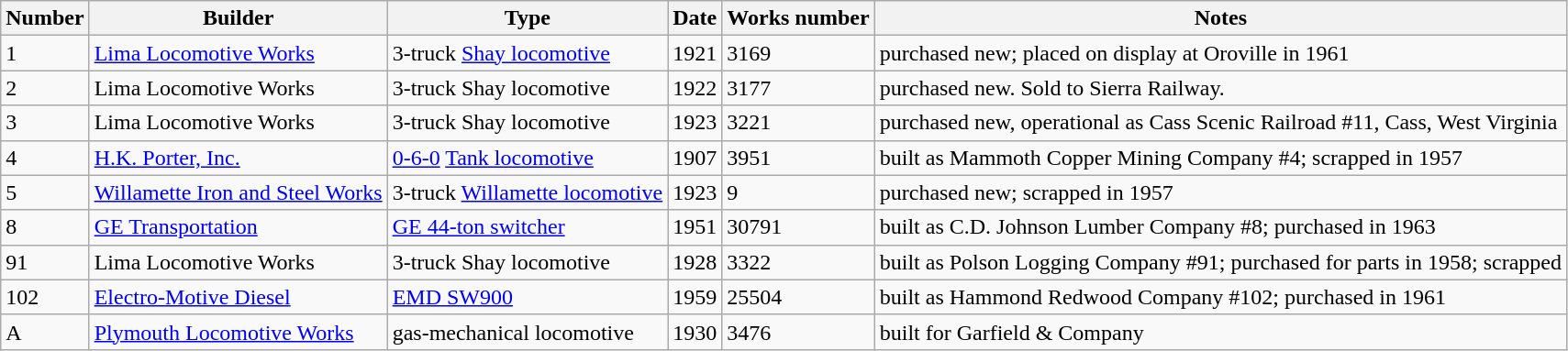<table class="wikitable">
<tr>
<th>Number</th>
<th>Builder</th>
<th>Type</th>
<th>Date</th>
<th>Works number</th>
<th>Notes</th>
</tr>
<tr>
<td>1</td>
<td><a href='#'>Lima Locomotive Works</a></td>
<td>3-truck <a href='#'>Shay locomotive</a></td>
<td>1921</td>
<td>3169</td>
<td>purchased new; placed on display at Oroville in 1961</td>
</tr>
<tr>
<td>2</td>
<td>Lima Locomotive Works</td>
<td>3-truck Shay locomotive</td>
<td>1922</td>
<td>3177</td>
<td>purchased new. Sold to Sierra Railway.</td>
</tr>
<tr>
<td>3</td>
<td>Lima Locomotive Works</td>
<td>3-truck Shay locomotive</td>
<td>1923</td>
<td>3221</td>
<td>purchased new, operational as Cass Scenic Railroad #11, Cass, West Virginia</td>
</tr>
<tr>
<td>4</td>
<td><a href='#'>H.K. Porter, Inc.</a></td>
<td><a href='#'>0-6-0</a> <a href='#'>Tank locomotive</a></td>
<td>1907</td>
<td>3951</td>
<td>built as Mammoth Copper Mining Company #4; scrapped in 1957</td>
</tr>
<tr>
<td>5</td>
<td><a href='#'>Willamette Iron and Steel Works</a></td>
<td>3-truck <a href='#'>Willamette locomotive</a></td>
<td>1923</td>
<td>9</td>
<td>purchased new; scrapped in 1957</td>
</tr>
<tr>
<td>8</td>
<td><a href='#'>GE Transportation</a></td>
<td><a href='#'>GE 44-ton switcher</a></td>
<td>1951</td>
<td>30791</td>
<td>built as C.D. Johnson Lumber Company #8; purchased in 1963</td>
</tr>
<tr>
<td>91</td>
<td>Lima Locomotive Works</td>
<td>3-truck Shay locomotive</td>
<td>1928</td>
<td>3322</td>
<td>built as Polson Logging Company #91; purchased for parts in 1958; scrapped</td>
</tr>
<tr>
<td>102</td>
<td><a href='#'>Electro-Motive Diesel</a></td>
<td><a href='#'>EMD SW900</a></td>
<td>1959</td>
<td>25504</td>
<td>built as Hammond Redwood Company #102; purchased in 1961</td>
</tr>
<tr>
<td>A</td>
<td><a href='#'>Plymouth Locomotive Works</a></td>
<td>gas-mechanical locomotive</td>
<td>1930</td>
<td>3476</td>
<td>built for Garfield & Company</td>
</tr>
</table>
